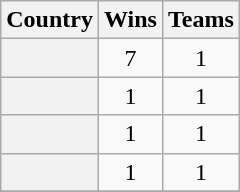<table class="sortable wikitable plainrowheaders" style="text-align:center">
<tr>
<th scope=col>Country</th>
<th scope=col data-sort-type=number>Wins</th>
<th scope=col data-sort-type=number>Teams</th>
</tr>
<tr>
<th scope=row></th>
<td>7</td>
<td>1</td>
</tr>
<tr>
<th scope=row></th>
<td>1</td>
<td>1</td>
</tr>
<tr>
<th scope=row></th>
<td>1</td>
<td>1</td>
</tr>
<tr>
<th scope=row></th>
<td>1</td>
<td>1</td>
</tr>
<tr>
</tr>
</table>
